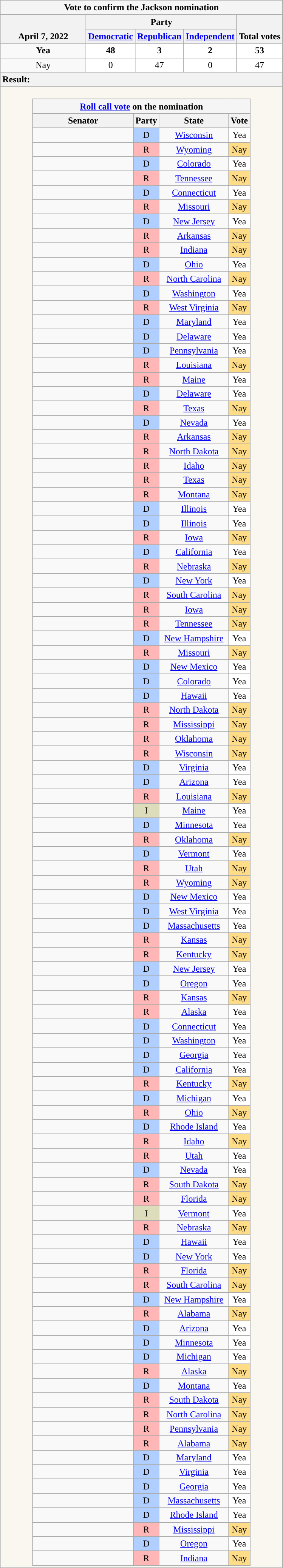<table class="wikitable" style="text-align:center">
<tr>
<th colspan=5 style="background:#f5f5f5">Vote to confirm the Jackson nomination</th>
</tr>
<tr style="vertical-align:bottom;">
<th rowspan=2 style="width: 9em;">April 7, 2022</th>
<th colspan=3>Party</th>
<th rowspan=2>Total votes</th>
</tr>
<tr style="vertical-align:bottom;">
<th><a href='#'>Democratic</a></th>
<th><a href='#'>Republican</a></th>
<th><a href='#'>Independent</a></th>
</tr>
<tr>
<td><strong>Yea</strong></td>
<td style="background:#ffffff"><strong>48</strong></td>
<td style="background:#ffffff"><strong>3</strong></td>
<td style="background:#ffffff"><strong>2</strong></td>
<td style="background:#ffffff"><strong>53</strong></td>
</tr>
<tr>
<td>Nay</td>
<td style="background:#ffffff">0</td>
<td style="background:#ffffff">47</td>
<td style="background:#ffffff">0</td>
<td style="background:#ffffff">47</td>
</tr>
<tr>
<th colspan=5 style="text-align:left;">Result: </th>
</tr>
<tr>
<td colspan=5 style="background:#f9f7f0"><br><table class="wikitable sortable" style="margin:auto;">
<tr>
<th colspan=4 style="background:#f5f5f5"><a href='#'>Roll call vote</a> on the nomination</th>
</tr>
<tr>
<th scope="col" style="width: 170px;">Senator</th>
<th>Party</th>
<th scope="col" style="width: 115px;">State</th>
<th>Vote</th>
</tr>
<tr>
<td></td>
<td style="background-color:#b0ceff; text-align: center;">D</td>
<td><a href='#'>Wisconsin</a></td>
<td style="background-color:#ffffff;">Yea</td>
</tr>
<tr>
<td></td>
<td style="background-color:#ffb6b6; text-align: center;">R</td>
<td><a href='#'>Wyoming</a></td>
<td style="background-color:#ffdd88;">Nay</td>
</tr>
<tr>
<td></td>
<td style="background-color:#b0ceff; text-align: center;">D</td>
<td><a href='#'>Colorado</a></td>
<td style="background-color:#ffffff;">Yea</td>
</tr>
<tr>
<td></td>
<td style="background-color:#ffb6b6; text-align: center;">R</td>
<td><a href='#'>Tennessee</a></td>
<td style="background-color:#ffdd88;">Nay</td>
</tr>
<tr>
<td></td>
<td style="background-color:#b0ceff; text-align: center;">D</td>
<td><a href='#'>Connecticut</a></td>
<td style="background-color:#ffffff;">Yea</td>
</tr>
<tr>
<td></td>
<td style="background-color:#ffb6b6; text-align: center;">R</td>
<td><a href='#'>Missouri</a></td>
<td style="background-color:#ffdd88;">Nay</td>
</tr>
<tr>
<td></td>
<td style="background-color:#b0ceff; text-align: center;">D</td>
<td><a href='#'>New Jersey</a></td>
<td style="background-color:#ffffff;">Yea</td>
</tr>
<tr>
<td></td>
<td style="background-color:#ffb6b6; text-align: center;">R</td>
<td><a href='#'>Arkansas</a></td>
<td style="background-color:#ffdd88;">Nay</td>
</tr>
<tr>
<td></td>
<td style="background-color:#ffb6b6; text-align: center;">R</td>
<td><a href='#'>Indiana</a></td>
<td style="background-color:#ffdd88;">Nay</td>
</tr>
<tr>
<td></td>
<td style="background-color:#b0ceff; text-align: center;">D</td>
<td><a href='#'>Ohio</a></td>
<td style="background-color:#ffffff;">Yea</td>
</tr>
<tr>
<td></td>
<td style="background-color:#ffb6b6; text-align: center;">R</td>
<td><a href='#'>North Carolina</a></td>
<td style="background-color:#ffdd88;">Nay</td>
</tr>
<tr>
<td></td>
<td style="background-color:#b0ceff; text-align: center;">D</td>
<td><a href='#'>Washington</a></td>
<td style="background-color:#ffffff;">Yea</td>
</tr>
<tr>
<td></td>
<td style="background-color:#ffb6b6; text-align: center;">R</td>
<td><a href='#'>West Virginia</a></td>
<td style="background-color:#ffdd88;">Nay</td>
</tr>
<tr>
<td></td>
<td style="background-color:#b0ceff; text-align: center;">D</td>
<td><a href='#'>Maryland</a></td>
<td style="background-color:#ffffff;">Yea</td>
</tr>
<tr>
<td></td>
<td style="background-color:#b0ceff; text-align: center;">D</td>
<td><a href='#'>Delaware</a></td>
<td style="background-color:#ffffff;">Yea</td>
</tr>
<tr>
<td></td>
<td style="background-color:#b0ceff; text-align: center;">D</td>
<td><a href='#'>Pennsylvania</a></td>
<td style="background-color:#ffffff;">Yea</td>
</tr>
<tr>
<td></td>
<td style="background-color:#ffb6b6; text-align: center;">R</td>
<td><a href='#'>Louisiana</a></td>
<td style="background-color:#ffdd88;">Nay</td>
</tr>
<tr>
<td></td>
<td style="background-color:#ffb6b6; text-align: center;">R</td>
<td><a href='#'>Maine</a></td>
<td style="background-color:#ffffff;">Yea</td>
</tr>
<tr>
<td></td>
<td style="background-color:#b0ceff; text-align: center;">D</td>
<td><a href='#'>Delaware</a></td>
<td style="background-color:#ffffff;">Yea</td>
</tr>
<tr>
<td></td>
<td style="background-color:#ffb6b6; text-align: center;">R</td>
<td><a href='#'>Texas</a></td>
<td style="background-color:#ffdd88;">Nay</td>
</tr>
<tr>
<td></td>
<td style="background-color:#b0ceff; text-align: center;">D</td>
<td><a href='#'>Nevada</a></td>
<td style="background-color:#ffffff;">Yea</td>
</tr>
<tr>
<td></td>
<td style="background-color:#ffb6b6; text-align: center;">R</td>
<td><a href='#'>Arkansas</a></td>
<td style="background-color:#ffdd88;">Nay</td>
</tr>
<tr>
<td></td>
<td style="background-color:#ffb6b6; text-align: center;">R</td>
<td><a href='#'>North Dakota</a></td>
<td style="background-color:#ffdd88;">Nay</td>
</tr>
<tr>
<td></td>
<td style="background-color:#ffb6b6; text-align: center;">R</td>
<td><a href='#'>Idaho</a></td>
<td style="background-color:#ffdd88;">Nay</td>
</tr>
<tr>
<td></td>
<td style="background-color:#ffb6b6; text-align: center;">R</td>
<td><a href='#'>Texas</a></td>
<td style="background-color:#ffdd88;">Nay</td>
</tr>
<tr>
<td></td>
<td style="background-color:#ffb6b6; text-align: center;">R</td>
<td><a href='#'>Montana</a></td>
<td style="background-color:#ffdd88;">Nay</td>
</tr>
<tr>
<td></td>
<td style="background-color:#b0ceff; text-align: center;">D</td>
<td><a href='#'>Illinois</a></td>
<td style="background-color:#ffffff;">Yea</td>
</tr>
<tr>
<td></td>
<td style="background-color:#b0ceff; text-align: center;">D</td>
<td><a href='#'>Illinois</a></td>
<td style="background-color:#ffffff;">Yea</td>
</tr>
<tr>
<td></td>
<td style="background-color:#ffb6b6; text-align: center;">R</td>
<td><a href='#'>Iowa</a></td>
<td style="background-color:#ffdd88;">Nay</td>
</tr>
<tr>
<td></td>
<td style="background-color:#b0ceff; text-align: center;">D</td>
<td><a href='#'>California</a></td>
<td style="background-color:#ffffff;">Yea</td>
</tr>
<tr>
<td></td>
<td style="background-color:#ffb6b6; text-align: center;">R</td>
<td><a href='#'>Nebraska</a></td>
<td style="background-color:#ffdd88;">Nay</td>
</tr>
<tr>
<td></td>
<td style="background-color:#b0ceff; text-align: center;">D</td>
<td><a href='#'>New York</a></td>
<td style="background-color:#ffffff;">Yea</td>
</tr>
<tr>
<td></td>
<td style="background-color:#ffb6b6; text-align: center;">R</td>
<td><a href='#'>South Carolina</a></td>
<td style="background-color:#ffdd88;">Nay</td>
</tr>
<tr>
<td></td>
<td style="background-color:#ffb6b6; text-align: center;">R</td>
<td><a href='#'>Iowa</a></td>
<td style="background-color:#ffdd88;">Nay</td>
</tr>
<tr>
<td></td>
<td style="background-color:#ffb6b6; text-align: center;">R</td>
<td><a href='#'>Tennessee</a></td>
<td style="background-color:#ffdd88;">Nay</td>
</tr>
<tr>
<td></td>
<td style="background-color:#b0ceff; text-align: center;">D</td>
<td><a href='#'>New Hampshire</a></td>
<td style="background-color:#ffffff;">Yea</td>
</tr>
<tr>
<td></td>
<td style="background-color:#ffb6b6; text-align: center;">R</td>
<td><a href='#'>Missouri</a></td>
<td style="background-color:#ffdd88;">Nay</td>
</tr>
<tr>
<td></td>
<td style="background-color:#b0ceff; text-align: center;">D</td>
<td><a href='#'>New Mexico</a></td>
<td style="background-color:#ffffff;">Yea</td>
</tr>
<tr>
<td></td>
<td style="background-color:#b0ceff; text-align: center;">D</td>
<td><a href='#'>Colorado</a></td>
<td style="background-color:#ffffff;">Yea</td>
</tr>
<tr>
<td></td>
<td style="background-color:#b0ceff; text-align: center;">D</td>
<td><a href='#'>Hawaii</a></td>
<td style="background-color:#ffffff;">Yea</td>
</tr>
<tr>
<td></td>
<td style="background-color:#ffb6b6; text-align: center;">R</td>
<td><a href='#'>North Dakota</a></td>
<td style="background-color:#ffdd88;">Nay</td>
</tr>
<tr>
<td></td>
<td style="background-color:#ffb6b6; text-align: center;">R</td>
<td><a href='#'>Mississippi</a></td>
<td style="background-color:#ffdd88;">Nay</td>
</tr>
<tr>
<td></td>
<td style="background-color:#ffb6b6; text-align: center;">R</td>
<td><a href='#'>Oklahoma</a></td>
<td style="background-color:#ffdd88;">Nay</td>
</tr>
<tr>
<td></td>
<td style="background-color:#ffb6b6; text-align: center;">R</td>
<td><a href='#'>Wisconsin</a></td>
<td style="background-color:#ffdd88;">Nay</td>
</tr>
<tr>
<td></td>
<td style="background-color:#b0ceff; text-align: center;">D</td>
<td><a href='#'>Virginia</a></td>
<td style="background-color:#ffffff;">Yea</td>
</tr>
<tr>
<td></td>
<td style="background-color:#b0ceff; text-align: center;">D</td>
<td><a href='#'>Arizona</a></td>
<td style="background-color:#ffffff;">Yea</td>
</tr>
<tr>
<td></td>
<td style="background-color:#ffb6b6; text-align: center;">R</td>
<td><a href='#'>Louisiana</a></td>
<td style="background-color:#ffdd88;">Nay</td>
</tr>
<tr>
<td></td>
<td style="background-color:#ddddbb; text-align: center;">I</td>
<td><a href='#'>Maine</a></td>
<td style="background-color:#ffffff;">Yea</td>
</tr>
<tr>
<td></td>
<td style="background-color:#b0ceff; text-align: center;">D</td>
<td><a href='#'>Minnesota</a></td>
<td style="background-color:#ffffff;">Yea</td>
</tr>
<tr>
<td></td>
<td style="background-color:#ffb6b6; text-align: center;">R</td>
<td><a href='#'>Oklahoma</a></td>
<td style="background-color:#ffdd88;">Nay</td>
</tr>
<tr>
<td></td>
<td style="background-color:#b0ceff; text-align: center;">D</td>
<td><a href='#'>Vermont</a></td>
<td style="background-color:#ffffff;">Yea</td>
</tr>
<tr>
<td></td>
<td style="background-color:#ffb6b6; text-align: center;">R</td>
<td><a href='#'>Utah</a></td>
<td style="background-color:#ffdd88;">Nay</td>
</tr>
<tr>
<td></td>
<td style="background-color:#ffb6b6; text-align: center;">R</td>
<td><a href='#'>Wyoming</a></td>
<td style="background-color:#ffdd88;">Nay</td>
</tr>
<tr>
<td></td>
<td style="background-color:#b0ceff; text-align: center;">D</td>
<td><a href='#'>New Mexico</a></td>
<td style="background-color:#ffffff;">Yea</td>
</tr>
<tr>
<td></td>
<td style="background-color:#b0ceff; text-align: center;">D</td>
<td><a href='#'>West Virginia</a></td>
<td style="background-color:#ffffff;">Yea</td>
</tr>
<tr>
<td></td>
<td style="background-color:#b0ceff; text-align: center;">D</td>
<td><a href='#'>Massachusetts</a></td>
<td style="background-color:#ffffff;">Yea</td>
</tr>
<tr>
<td></td>
<td style="background-color:#ffb6b6; text-align: center;">R</td>
<td><a href='#'>Kansas</a></td>
<td style="background-color:#ffdd88;">Nay</td>
</tr>
<tr>
<td></td>
<td style="background-color:#ffb6b6; text-align: center;">R</td>
<td><a href='#'>Kentucky</a></td>
<td style="background-color:#ffdd88;">Nay</td>
</tr>
<tr>
<td></td>
<td style="background-color:#b0ceff; text-align: center;">D</td>
<td><a href='#'>New Jersey</a></td>
<td style="background-color:#ffffff;">Yea</td>
</tr>
<tr>
<td></td>
<td style="background-color:#b0ceff; text-align: center;">D</td>
<td><a href='#'>Oregon</a></td>
<td style="background-color:#ffffff;">Yea</td>
</tr>
<tr>
<td></td>
<td style="background-color:#ffb6b6; text-align: center;">R</td>
<td><a href='#'>Kansas</a></td>
<td style="background-color:#ffdd88;">Nay</td>
</tr>
<tr>
<td></td>
<td style="background-color:#ffb6b6; text-align: center;">R</td>
<td><a href='#'>Alaska</a></td>
<td style="background-color:#ffffff;">Yea</td>
</tr>
<tr>
<td></td>
<td style="background-color:#b0ceff; text-align: center;">D</td>
<td><a href='#'>Connecticut</a></td>
<td style="background-color:#ffffff;">Yea</td>
</tr>
<tr>
<td></td>
<td style="background-color:#b0ceff; text-align: center;">D</td>
<td><a href='#'>Washington</a></td>
<td style="background-color:#ffffff;">Yea</td>
</tr>
<tr>
<td></td>
<td style="background-color:#b0ceff; text-align: center;">D</td>
<td><a href='#'>Georgia</a></td>
<td style="background-color:#ffffff;">Yea</td>
</tr>
<tr>
<td></td>
<td style="background-color:#b0ceff; text-align: center;">D</td>
<td><a href='#'>California</a></td>
<td style="background-color:#ffffff;">Yea</td>
</tr>
<tr>
<td></td>
<td style="background-color:#ffb6b6; text-align: center;">R</td>
<td><a href='#'>Kentucky</a></td>
<td style="background-color:#ffdd88;">Nay</td>
</tr>
<tr>
<td></td>
<td style="background-color:#b0ceff; text-align: center;">D</td>
<td><a href='#'>Michigan</a></td>
<td style="background-color:#ffffff;">Yea</td>
</tr>
<tr>
<td></td>
<td style="background-color:#ffb6b6; text-align: center;">R</td>
<td><a href='#'>Ohio</a></td>
<td style="background-color:#ffdd88;">Nay</td>
</tr>
<tr>
<td></td>
<td style="background-color:#b0ceff; text-align: center;">D</td>
<td><a href='#'>Rhode Island</a></td>
<td style="background-color:#ffffff;">Yea</td>
</tr>
<tr>
<td></td>
<td style="background-color:#ffb6b6; text-align: center;">R</td>
<td><a href='#'>Idaho</a></td>
<td style="background-color:#ffdd88;">Nay</td>
</tr>
<tr>
<td></td>
<td style="background-color:#ffb6b6; text-align: center;">R</td>
<td><a href='#'>Utah</a></td>
<td style="background-color:#ffffff;">Yea</td>
</tr>
<tr>
<td></td>
<td style="background-color:#b0ceff; text-align: center;">D</td>
<td><a href='#'>Nevada</a></td>
<td style="background-color:#ffffff;">Yea</td>
</tr>
<tr>
<td></td>
<td style="background-color:#ffb6b6; text-align: center;">R</td>
<td><a href='#'>South Dakota</a></td>
<td style="background-color:#ffdd88;">Nay</td>
</tr>
<tr>
<td></td>
<td style="background-color:#ffb6b6; text-align: center;">R</td>
<td><a href='#'>Florida</a></td>
<td style="background-color:#ffdd88;">Nay</td>
</tr>
<tr>
<td></td>
<td style="background-color:#ddddbb; text-align: center;">I</td>
<td><a href='#'>Vermont</a></td>
<td style="background-color:#ffffff;">Yea</td>
</tr>
<tr>
<td></td>
<td style="background-color:#ffb6b6; text-align: center;">R</td>
<td><a href='#'>Nebraska</a></td>
<td style="background-color:#ffdd88;">Nay</td>
</tr>
<tr>
<td></td>
<td style="background-color:#b0ceff; text-align: center;">D</td>
<td><a href='#'>Hawaii</a></td>
<td style="background-color:#ffffff;">Yea</td>
</tr>
<tr>
<td></td>
<td style="background-color:#b0ceff; text-align: center;">D</td>
<td><a href='#'>New York</a></td>
<td style="background-color:#ffffff;">Yea</td>
</tr>
<tr>
<td></td>
<td style="background-color:#ffb6b6; text-align: center;">R</td>
<td><a href='#'>Florida</a></td>
<td style="background-color:#ffdd88;">Nay</td>
</tr>
<tr>
<td></td>
<td style="background-color:#ffb6b6; text-align: center;">R</td>
<td><a href='#'>South Carolina</a></td>
<td style="background-color:#ffdd88;">Nay</td>
</tr>
<tr>
<td></td>
<td style="background-color:#b0ceff; text-align: center;">D</td>
<td><a href='#'>New Hampshire</a></td>
<td style="background-color:#ffffff;">Yea</td>
</tr>
<tr>
<td></td>
<td style="background-color:#ffb6b6; text-align: center;">R</td>
<td><a href='#'>Alabama</a></td>
<td style="background-color:#ffdd88;">Nay</td>
</tr>
<tr>
<td></td>
<td style="background-color:#b0ceff; text-align: center;">D</td>
<td><a href='#'>Arizona</a></td>
<td style="background-color:#ffffff;">Yea</td>
</tr>
<tr>
<td></td>
<td style="background-color:#b0ceff; text-align: center;">D</td>
<td><a href='#'>Minnesota</a></td>
<td style="background-color:#ffffff;">Yea</td>
</tr>
<tr>
<td></td>
<td style="background-color:#b0ceff; text-align: center;">D</td>
<td><a href='#'>Michigan</a></td>
<td style="background-color:#ffffff;">Yea</td>
</tr>
<tr>
<td></td>
<td style="background-color:#ffb6b6; text-align: center;">R</td>
<td><a href='#'>Alaska</a></td>
<td style="background-color:#ffdd88;">Nay</td>
</tr>
<tr>
<td></td>
<td style="background-color:#b0ceff; text-align: center;">D</td>
<td><a href='#'>Montana</a></td>
<td style="background-color:#ffffff;">Yea</td>
</tr>
<tr>
<td></td>
<td style="background-color:#ffb6b6; text-align: center;">R</td>
<td><a href='#'>South Dakota</a></td>
<td style="background-color:#ffdd88;">Nay</td>
</tr>
<tr>
<td></td>
<td style="background-color:#ffb6b6; text-align: center;">R</td>
<td><a href='#'>North Carolina</a></td>
<td style="background-color:#ffdd88;">Nay</td>
</tr>
<tr>
<td></td>
<td style="background-color:#ffb6b6; text-align: center;">R</td>
<td><a href='#'>Pennsylvania</a></td>
<td style="background-color:#ffdd88;">Nay</td>
</tr>
<tr>
<td></td>
<td style="background-color:#ffb6b6; text-align: center;">R</td>
<td><a href='#'>Alabama</a></td>
<td style="background-color:#ffdd88;">Nay</td>
</tr>
<tr>
<td></td>
<td style="background-color:#b0ceff; text-align: center;">D</td>
<td><a href='#'>Maryland</a></td>
<td style="background-color:#ffffff;">Yea</td>
</tr>
<tr>
<td></td>
<td style="background-color:#b0ceff; text-align: center;">D</td>
<td><a href='#'>Virginia</a></td>
<td style="background-color:#ffffff;">Yea</td>
</tr>
<tr>
<td></td>
<td style="background-color:#b0ceff; text-align: center;">D</td>
<td><a href='#'>Georgia</a></td>
<td style="background-color:#ffffff;">Yea</td>
</tr>
<tr>
<td></td>
<td style="background-color:#b0ceff; text-align: center;">D</td>
<td><a href='#'>Massachusetts</a></td>
<td style="background-color:#ffffff;">Yea</td>
</tr>
<tr>
<td></td>
<td style="background-color:#b0ceff; text-align: center;">D</td>
<td><a href='#'>Rhode Island</a></td>
<td style="background-color:#ffffff;">Yea</td>
</tr>
<tr>
<td></td>
<td style="background-color:#ffb6b6; text-align: center;">R</td>
<td><a href='#'>Mississippi</a></td>
<td style="background-color:#ffdd88;">Nay</td>
</tr>
<tr>
<td></td>
<td style="background-color:#b0ceff; text-align: center;">D</td>
<td><a href='#'>Oregon</a></td>
<td style="background-color:#ffffff;">Yea</td>
</tr>
<tr>
<td></td>
<td style="background-color:#ffb6b6; text-align: center;">R</td>
<td><a href='#'>Indiana</a></td>
<td style="background-color:#ffdd88;">Nay</td>
</tr>
</table>
</td>
</tr>
</table>
